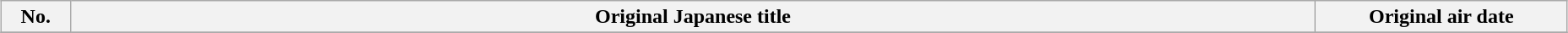<table class="wikitable" style="width:98%; margin:auto; background:#FFF;">
<tr>
<th style="width:3em;">No.</th>
<th>Original Japanese title</th>
<th style="width:12em;">Original air date</th>
</tr>
<tr>
</tr>
</table>
